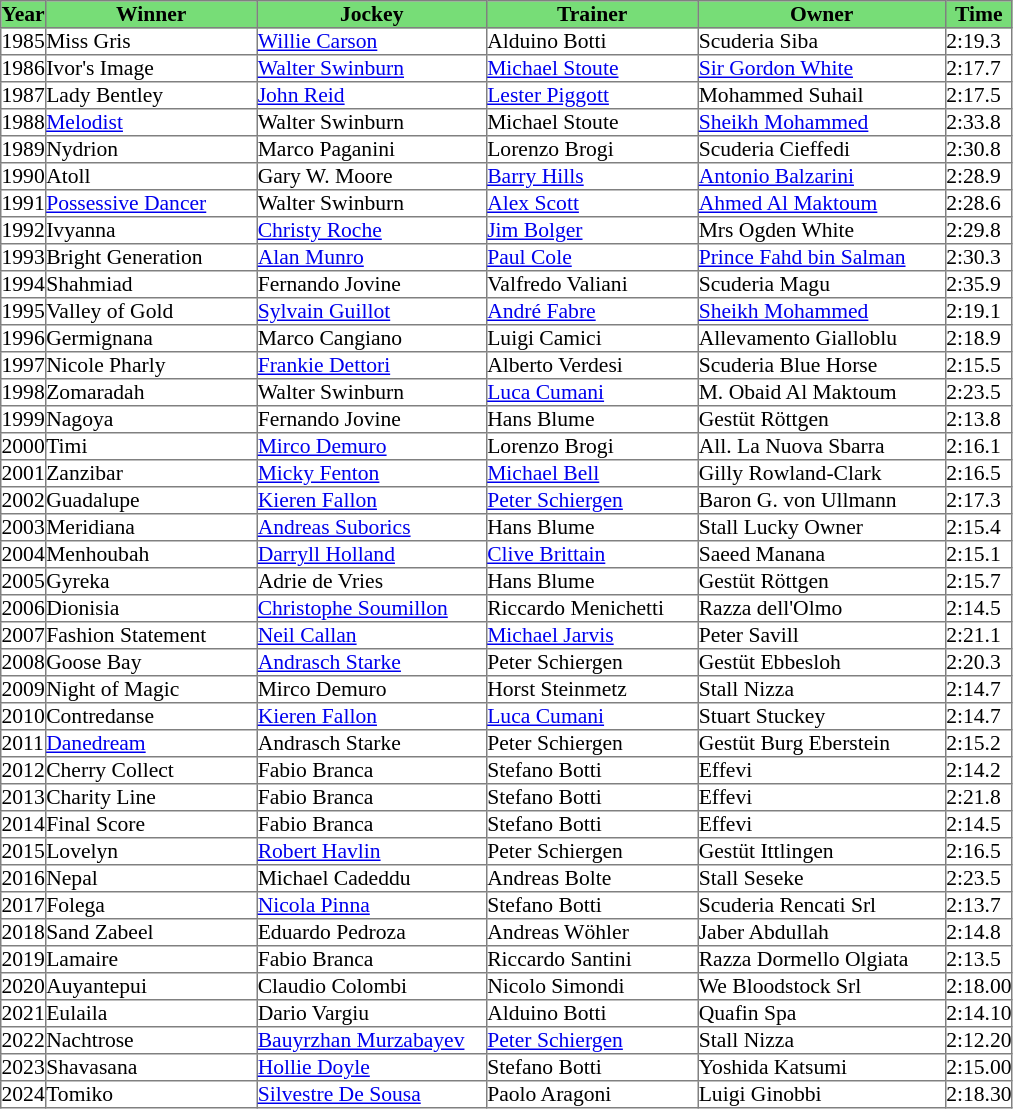<table class = "sortable" | border="1" cellpadding="0" style="border-collapse: collapse; font-size:90%">
<tr bgcolor="#77dd77" align="center">
<th>Year</th>
<th>Winner</th>
<th>Jockey</th>
<th>Trainer</th>
<th>Owner</th>
<th>Time</th>
</tr>
<tr>
<td>1985</td>
<td width=140px>Miss Gris</td>
<td width=152px><a href='#'>Willie Carson</a></td>
<td width=140px>Alduino Botti</td>
<td width=164px>Scuderia Siba</td>
<td>2:19.3</td>
</tr>
<tr>
<td>1986</td>
<td>Ivor's Image</td>
<td><a href='#'>Walter Swinburn</a></td>
<td><a href='#'>Michael Stoute</a></td>
<td><a href='#'>Sir Gordon White</a></td>
<td>2:17.7</td>
</tr>
<tr>
<td>1987</td>
<td>Lady Bentley</td>
<td><a href='#'>John Reid</a></td>
<td><a href='#'>Lester Piggott</a></td>
<td>Mohammed Suhail</td>
<td>2:17.5</td>
</tr>
<tr>
<td>1988</td>
<td><a href='#'>Melodist</a></td>
<td>Walter Swinburn</td>
<td>Michael Stoute</td>
<td><a href='#'>Sheikh Mohammed</a></td>
<td>2:33.8</td>
</tr>
<tr>
<td>1989</td>
<td>Nydrion</td>
<td>Marco Paganini</td>
<td>Lorenzo Brogi</td>
<td>Scuderia Cieffedi</td>
<td>2:30.8</td>
</tr>
<tr>
<td>1990</td>
<td>Atoll</td>
<td>Gary W. Moore</td>
<td><a href='#'>Barry Hills</a></td>
<td><a href='#'>Antonio Balzarini</a></td>
<td>2:28.9</td>
</tr>
<tr>
<td>1991</td>
<td><a href='#'>Possessive Dancer</a></td>
<td>Walter Swinburn</td>
<td><a href='#'>Alex Scott</a></td>
<td><a href='#'>Ahmed Al Maktoum</a></td>
<td>2:28.6</td>
</tr>
<tr>
<td>1992</td>
<td>Ivyanna</td>
<td><a href='#'>Christy Roche</a></td>
<td><a href='#'>Jim Bolger</a></td>
<td>Mrs Ogden White</td>
<td>2:29.8</td>
</tr>
<tr>
<td>1993</td>
<td>Bright Generation</td>
<td><a href='#'>Alan Munro</a></td>
<td><a href='#'>Paul Cole</a></td>
<td><a href='#'>Prince Fahd bin Salman</a></td>
<td>2:30.3</td>
</tr>
<tr>
<td>1994</td>
<td>Shahmiad</td>
<td>Fernando Jovine</td>
<td>Valfredo Valiani</td>
<td>Scuderia Magu</td>
<td>2:35.9</td>
</tr>
<tr>
<td>1995</td>
<td>Valley of Gold</td>
<td><a href='#'>Sylvain Guillot</a></td>
<td><a href='#'>André Fabre</a></td>
<td><a href='#'>Sheikh Mohammed</a></td>
<td>2:19.1</td>
</tr>
<tr>
<td>1996</td>
<td>Germignana</td>
<td>Marco Cangiano</td>
<td>Luigi Camici</td>
<td>Allevamento Gialloblu</td>
<td>2:18.9</td>
</tr>
<tr>
<td>1997</td>
<td>Nicole Pharly</td>
<td><a href='#'>Frankie Dettori</a></td>
<td>Alberto Verdesi</td>
<td>Scuderia Blue Horse</td>
<td>2:15.5</td>
</tr>
<tr>
<td>1998</td>
<td>Zomaradah</td>
<td>Walter Swinburn</td>
<td><a href='#'>Luca Cumani</a></td>
<td>M. Obaid Al Maktoum </td>
<td>2:23.5</td>
</tr>
<tr>
<td>1999</td>
<td>Nagoya</td>
<td>Fernando Jovine</td>
<td>Hans Blume</td>
<td>Gestüt Röttgen</td>
<td>2:13.8</td>
</tr>
<tr>
<td>2000</td>
<td>Timi</td>
<td><a href='#'>Mirco Demuro</a></td>
<td>Lorenzo Brogi</td>
<td>All. La Nuova Sbarra</td>
<td>2:16.1</td>
</tr>
<tr>
<td>2001</td>
<td>Zanzibar</td>
<td><a href='#'>Micky Fenton</a></td>
<td><a href='#'>Michael Bell</a></td>
<td>Gilly Rowland-Clark</td>
<td>2:16.5</td>
</tr>
<tr>
<td>2002</td>
<td>Guadalupe</td>
<td><a href='#'>Kieren Fallon</a></td>
<td><a href='#'>Peter Schiergen</a></td>
<td>Baron G. von Ullmann </td>
<td>2:17.3</td>
</tr>
<tr>
<td>2003</td>
<td>Meridiana</td>
<td><a href='#'>Andreas Suborics</a></td>
<td>Hans Blume</td>
<td>Stall Lucky Owner</td>
<td>2:15.4</td>
</tr>
<tr>
<td>2004</td>
<td>Menhoubah</td>
<td><a href='#'>Darryll Holland</a></td>
<td><a href='#'>Clive Brittain</a></td>
<td>Saeed Manana</td>
<td>2:15.1</td>
</tr>
<tr>
<td>2005</td>
<td>Gyreka</td>
<td>Adrie de Vries</td>
<td>Hans Blume</td>
<td>Gestüt Röttgen</td>
<td>2:15.7</td>
</tr>
<tr>
<td>2006</td>
<td>Dionisia</td>
<td><a href='#'>Christophe Soumillon</a></td>
<td>Riccardo Menichetti</td>
<td>Razza dell'Olmo</td>
<td>2:14.5</td>
</tr>
<tr>
<td>2007</td>
<td>Fashion Statement</td>
<td><a href='#'>Neil Callan</a></td>
<td><a href='#'>Michael Jarvis</a></td>
<td>Peter Savill</td>
<td>2:21.1</td>
</tr>
<tr>
<td>2008</td>
<td>Goose Bay</td>
<td><a href='#'>Andrasch Starke</a></td>
<td>Peter Schiergen</td>
<td>Gestüt Ebbesloh</td>
<td>2:20.3</td>
</tr>
<tr>
<td>2009</td>
<td>Night of Magic</td>
<td>Mirco Demuro</td>
<td>Horst Steinmetz</td>
<td>Stall Nizza</td>
<td>2:14.7</td>
</tr>
<tr>
<td>2010</td>
<td>Contredanse</td>
<td><a href='#'>Kieren Fallon</a></td>
<td><a href='#'>Luca Cumani</a></td>
<td>Stuart Stuckey</td>
<td>2:14.7</td>
</tr>
<tr>
<td>2011</td>
<td><a href='#'>Danedream</a></td>
<td>Andrasch Starke</td>
<td>Peter Schiergen</td>
<td>Gestüt Burg Eberstein</td>
<td>2:15.2</td>
</tr>
<tr>
<td>2012</td>
<td>Cherry Collect</td>
<td>Fabio Branca</td>
<td>Stefano Botti</td>
<td>Effevi</td>
<td>2:14.2</td>
</tr>
<tr>
<td>2013</td>
<td>Charity Line</td>
<td>Fabio Branca</td>
<td>Stefano Botti</td>
<td>Effevi</td>
<td>2:21.8</td>
</tr>
<tr>
<td>2014</td>
<td>Final Score</td>
<td>Fabio Branca</td>
<td>Stefano Botti</td>
<td>Effevi</td>
<td>2:14.5</td>
</tr>
<tr>
<td>2015</td>
<td>Lovelyn</td>
<td><a href='#'>Robert Havlin</a></td>
<td>Peter Schiergen</td>
<td>Gestüt Ittlingen</td>
<td>2:16.5</td>
</tr>
<tr>
<td>2016</td>
<td>Nepal</td>
<td>Michael Cadeddu</td>
<td>Andreas Bolte</td>
<td>Stall Seseke</td>
<td>2:23.5</td>
</tr>
<tr>
<td>2017</td>
<td>Folega</td>
<td><a href='#'>Nicola Pinna</a></td>
<td>Stefano Botti</td>
<td>Scuderia Rencati Srl</td>
<td>2:13.7</td>
</tr>
<tr>
<td>2018</td>
<td>Sand Zabeel</td>
<td>Eduardo Pedroza</td>
<td>Andreas Wöhler</td>
<td>Jaber Abdullah</td>
<td>2:14.8</td>
</tr>
<tr>
<td>2019</td>
<td>Lamaire</td>
<td>Fabio Branca</td>
<td>Riccardo Santini</td>
<td>Razza Dormello Olgiata</td>
<td>2:13.5</td>
</tr>
<tr>
<td>2020</td>
<td>Auyantepui</td>
<td>Claudio Colombi</td>
<td>Nicolo Simondi</td>
<td>We Bloodstock Srl</td>
<td>2:18.00</td>
</tr>
<tr>
<td>2021</td>
<td>Eulaila</td>
<td>Dario Vargiu</td>
<td>Alduino Botti</td>
<td>Quafin Spa</td>
<td>2:14.10</td>
</tr>
<tr>
<td>2022</td>
<td>Nachtrose</td>
<td><a href='#'>Bauyrzhan Murzabayev</a></td>
<td><a href='#'>Peter Schiergen</a></td>
<td>Stall Nizza</td>
<td>2:12.20</td>
</tr>
<tr>
<td>2023</td>
<td>Shavasana</td>
<td><a href='#'>Hollie Doyle</a></td>
<td>Stefano Botti</td>
<td>Yoshida Katsumi</td>
<td>2:15.00</td>
</tr>
<tr>
<td>2024</td>
<td>Tomiko</td>
<td><a href='#'>Silvestre De Sousa</a></td>
<td>Paolo Aragoni</td>
<td>Luigi Ginobbi</td>
<td>2:18.30</td>
</tr>
</table>
